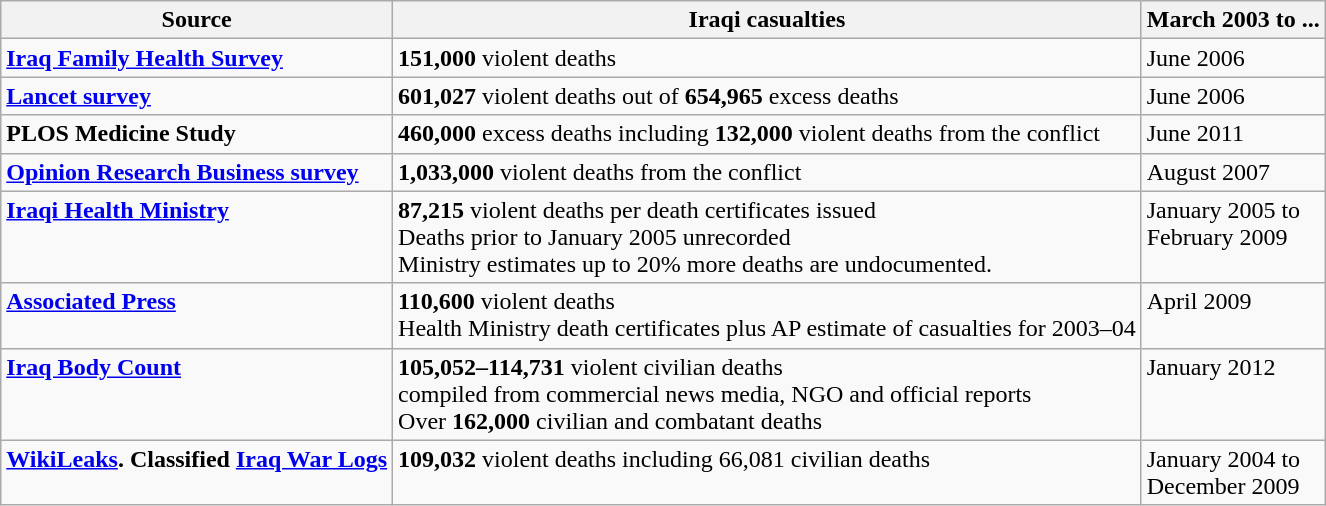<table class="wikitable">
<tr>
<th>Source</th>
<th>Iraqi casualties</th>
<th>March 2003 to ...</th>
</tr>
<tr valign=top>
<td><strong><a href='#'>Iraq Family Health Survey</a></strong></td>
<td><strong>151,000</strong> violent deaths</td>
<td>June 2006</td>
</tr>
<tr valign=top>
<td><strong><a href='#'>Lancet survey</a></strong></td>
<td><strong>601,027</strong> violent deaths out of <strong>654,965</strong> excess deaths</td>
<td>June 2006</td>
</tr>
<tr valign=top>
<td><strong>PLOS Medicine Study</strong></td>
<td><strong>460,000</strong> excess deaths including <strong>132,000</strong> violent deaths from the conflict</td>
<td>June 2011</td>
</tr>
<tr valign=top>
<td><strong><a href='#'>Opinion Research Business survey</a></strong></td>
<td><strong>1,033,000</strong> violent deaths from the conflict</td>
<td>August 2007</td>
</tr>
<tr valign=top>
<td><strong><a href='#'>Iraqi Health Ministry</a></strong></td>
<td><strong>87,215</strong> violent deaths per death certificates issued<br>Deaths prior to January 2005 unrecorded<br>Ministry estimates up to 20% more deaths are undocumented.</td>
<td>January 2005 to<br>February 2009</td>
</tr>
<tr valign=top>
<td><strong><a href='#'>Associated Press</a></strong></td>
<td><strong>110,600</strong> violent deaths<br>Health Ministry death certificates plus AP estimate of casualties for 2003–04</td>
<td>April 2009</td>
</tr>
<tr valign=top>
<td><strong><a href='#'>Iraq Body Count</a></strong></td>
<td><strong>105,052–114,731</strong> violent civilian deaths<br>compiled from commercial news media, NGO and official reports<br>Over <strong>162,000</strong> civilian and combatant deaths</td>
<td>January 2012</td>
</tr>
<tr valign=top>
<td><strong><a href='#'>WikiLeaks</a>. Classified <a href='#'>Iraq War Logs</a></strong></td>
<td><strong>109,032</strong> violent deaths including 66,081 civilian deaths</td>
<td>January 2004 to<br>December 2009</td>
</tr>
</table>
